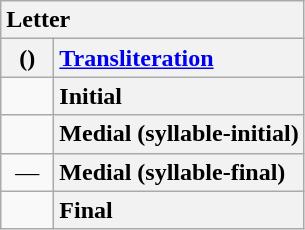<table class="wikitable" style="text-align: center; display: inline-table;">
<tr>
<th colspan="2" style="text-align: left">Letter</th>
</tr>
<tr>
<th style="min-width: 1.75em"> ()</th>
<th style="text-align: left"><a href='#'>Transliteration</a></th>
</tr>
<tr>
<td></td>
<th style="text-align: left">Initial</th>
</tr>
<tr>
<td></td>
<th style="text-align: left">Medial (syllable-initial)</th>
</tr>
<tr>
<td>—</td>
<th style="text-align: left">Medial (syllable-final)</th>
</tr>
<tr>
<td></td>
<th style="text-align: left">Final</th>
</tr>
</table>
